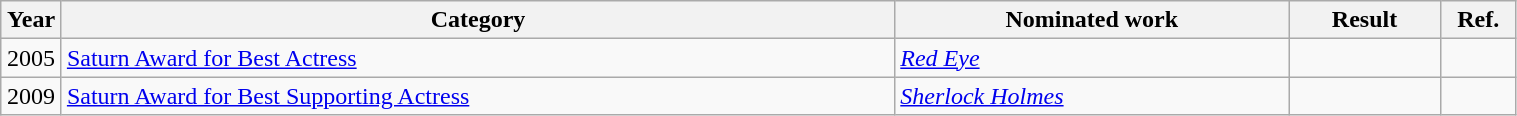<table class="wikitable" style="width:80%;">
<tr>
<th style="width:4%;">Year</th>
<th style="width:55%;">Category</th>
<th style="width:26%;">Nominated work</th>
<th style="width:10%;">Result</th>
<th width=5%>Ref.</th>
</tr>
<tr>
<td align="center">2005</td>
<td><a href='#'>Saturn Award for Best Actress</a></td>
<td><em><a href='#'>Red Eye</a></em></td>
<td></td>
<td align="center"></td>
</tr>
<tr>
<td align="center">2009</td>
<td><a href='#'>Saturn Award for Best Supporting Actress</a></td>
<td><em><a href='#'>Sherlock Holmes</a></em></td>
<td></td>
<td align="center"></td>
</tr>
</table>
